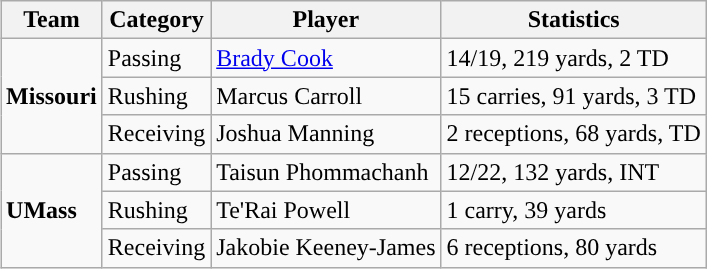<table class="wikitable" style="float: right;">
<tr>
<th>Team</th>
<th>Category</th>
<th>Player</th>
<th>Statistics</th>
</tr>
<tr>
<td rowspan=3><strong>Missouri</strong></td>
<td>Passing</td>
<td><a href='#'>Brady Cook</a></td>
<td>14/19, 219 yards, 2 TD</td>
</tr>
<tr>
<td>Rushing</td>
<td>Marcus Carroll</td>
<td>15 carries, 91 yards, 3 TD</td>
</tr>
<tr>
<td>Receiving</td>
<td>Joshua Manning</td>
<td>2 receptions, 68 yards, TD</td>
</tr>
<tr>
<td rowspan=3><strong>UMass</strong></td>
<td>Passing</td>
<td>Taisun Phommachanh</td>
<td>12/22, 132 yards, INT</td>
</tr>
<tr>
<td>Rushing</td>
<td>Te'Rai Powell</td>
<td>1 carry, 39 yards</td>
</tr>
<tr>
<td>Receiving</td>
<td>Jakobie Keeney-James</td>
<td>6 receptions, 80 yards</td>
</tr>
</table>
